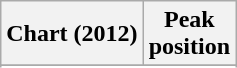<table class="wikitable sortable plainrowheaders">
<tr>
<th>Chart (2012)</th>
<th>Peak<br>position</th>
</tr>
<tr>
</tr>
<tr>
</tr>
<tr>
</tr>
<tr>
</tr>
<tr>
</tr>
<tr>
</tr>
<tr>
</tr>
</table>
